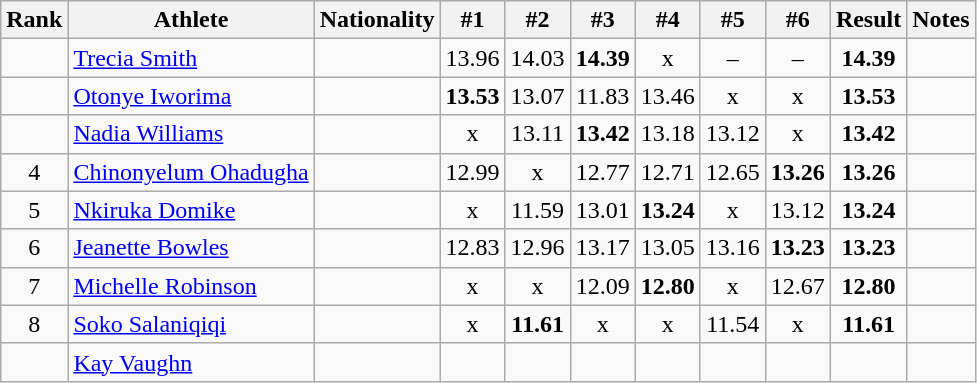<table class="wikitable sortable" style="text-align:center">
<tr>
<th>Rank</th>
<th>Athlete</th>
<th>Nationality</th>
<th>#1</th>
<th>#2</th>
<th>#3</th>
<th>#4</th>
<th>#5</th>
<th>#6</th>
<th>Result</th>
<th>Notes</th>
</tr>
<tr>
<td></td>
<td align="left"><a href='#'>Trecia Smith</a></td>
<td align=left></td>
<td>13.96</td>
<td>14.03</td>
<td><strong>14.39</strong></td>
<td>x</td>
<td>–</td>
<td>–</td>
<td><strong>14.39</strong></td>
<td></td>
</tr>
<tr>
<td></td>
<td align="left"><a href='#'>Otonye Iworima</a></td>
<td align=left></td>
<td><strong>13.53</strong></td>
<td>13.07</td>
<td>11.83</td>
<td>13.46</td>
<td>x</td>
<td>x</td>
<td><strong>13.53</strong></td>
<td></td>
</tr>
<tr>
<td></td>
<td align="left"><a href='#'>Nadia Williams</a></td>
<td align=left></td>
<td>x</td>
<td>13.11</td>
<td><strong>13.42</strong></td>
<td>13.18</td>
<td>13.12</td>
<td>x</td>
<td><strong>13.42</strong></td>
<td></td>
</tr>
<tr>
<td>4</td>
<td align="left"><a href='#'>Chinonyelum Ohadugha</a></td>
<td align=left></td>
<td>12.99</td>
<td>x</td>
<td>12.77</td>
<td>12.71</td>
<td>12.65</td>
<td><strong>13.26</strong></td>
<td><strong>13.26</strong></td>
<td></td>
</tr>
<tr>
<td>5</td>
<td align="left"><a href='#'>Nkiruka Domike</a></td>
<td align=left></td>
<td>x</td>
<td>11.59</td>
<td>13.01</td>
<td><strong>13.24</strong></td>
<td>x</td>
<td>13.12</td>
<td><strong>13.24</strong></td>
<td></td>
</tr>
<tr>
<td>6</td>
<td align="left"><a href='#'>Jeanette Bowles</a></td>
<td align=left></td>
<td>12.83</td>
<td>12.96</td>
<td>13.17</td>
<td>13.05</td>
<td>13.16</td>
<td><strong>13.23</strong></td>
<td><strong>13.23</strong></td>
<td></td>
</tr>
<tr>
<td>7</td>
<td align="left"><a href='#'>Michelle Robinson</a></td>
<td align=left></td>
<td>x</td>
<td>x</td>
<td>12.09</td>
<td><strong>12.80</strong></td>
<td>x</td>
<td>12.67</td>
<td><strong>12.80</strong></td>
<td></td>
</tr>
<tr>
<td>8</td>
<td align="left"><a href='#'>Soko Salaniqiqi</a></td>
<td align=left></td>
<td>x</td>
<td><strong>11.61</strong></td>
<td>x</td>
<td>x</td>
<td>11.54</td>
<td>x</td>
<td><strong>11.61</strong></td>
<td></td>
</tr>
<tr>
<td></td>
<td align="left"><a href='#'>Kay Vaughn</a></td>
<td align=left></td>
<td></td>
<td></td>
<td></td>
<td></td>
<td></td>
<td></td>
<td><strong></strong></td>
<td></td>
</tr>
</table>
